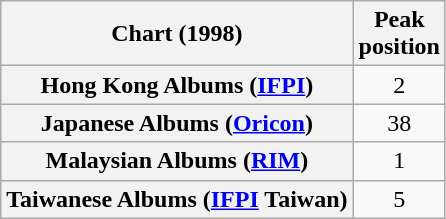<table class="wikitable plainrowheaders sortable">
<tr>
<th scope="col">Chart (1998)</th>
<th scope="col">Peak<br>position</th>
</tr>
<tr>
<th scope="row">Hong Kong Albums (<a href='#'>IFPI</a>)</th>
<td align="center">2</td>
</tr>
<tr>
<th scope="row">Japanese Albums (<a href='#'>Oricon</a>)</th>
<td align="center">38</td>
</tr>
<tr>
<th scope="row">Malaysian Albums (<a href='#'>RIM</a>)</th>
<td align="center">1</td>
</tr>
<tr>
<th scope="row">Taiwanese Albums (<a href='#'>IFPI</a> Taiwan)</th>
<td align="center">5</td>
</tr>
</table>
